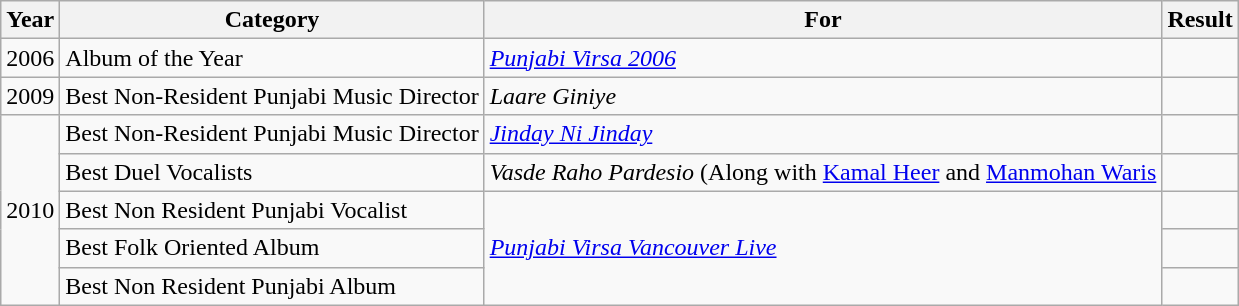<table class="wikitable">
<tr>
<th>Year</th>
<th>Category</th>
<th>For</th>
<th>Result</th>
</tr>
<tr>
<td>2006</td>
<td>Album of the Year</td>
<td><em><a href='#'>Punjabi Virsa 2006</a></em></td>
<td></td>
</tr>
<tr>
<td>2009</td>
<td>Best Non-Resident Punjabi Music Director</td>
<td><em>Laare Giniye</em></td>
<td></td>
</tr>
<tr>
<td rowspan="6">2010</td>
<td>Best Non-Resident Punjabi Music Director</td>
<td><em><a href='#'>Jinday Ni Jinday</a></em></td>
<td></td>
</tr>
<tr>
<td>Best Duel Vocalists</td>
<td><em>Vasde Raho Pardesio</em> (Along with <a href='#'>Kamal Heer</a> and <a href='#'>Manmohan Waris</a></td>
<td></td>
</tr>
<tr>
<td>Best Non Resident Punjabi Vocalist</td>
<td rowspan="3"><em><a href='#'>Punjabi Virsa Vancouver Live</a></em></td>
<td></td>
</tr>
<tr>
<td>Best Folk Oriented Album</td>
<td></td>
</tr>
<tr>
<td>Best Non Resident Punjabi Album</td>
<td></td>
</tr>
</table>
